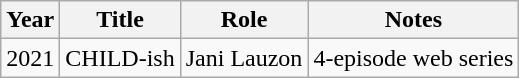<table class="wikitable sortable">
<tr>
<th>Year</th>
<th>Title</th>
<th>Role</th>
<th class="unsortable">Notes</th>
</tr>
<tr>
<td>2021</td>
<td>CHILD-ish</td>
<td>Jani Lauzon</td>
<td>4-episode web series<br></td>
</tr>
</table>
